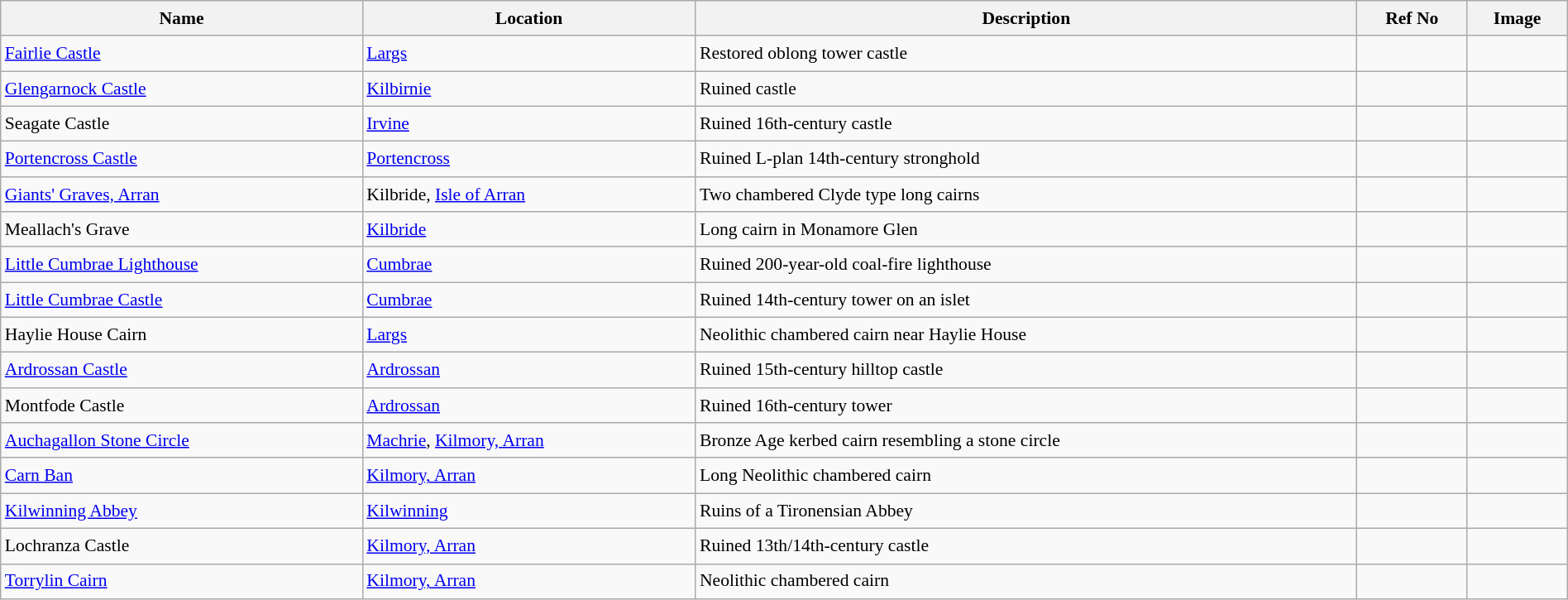<table class="wikitable sortable" style="font-size: 90%;width:100%;border:0px;text-align:left;line-height:150%;">
<tr>
<th>Name</th>
<th>Location</th>
<th class="unsortable">Description</th>
<th>Ref No</th>
<th class="unsortable">Image</th>
</tr>
<tr>
<td><a href='#'>Fairlie Castle</a></td>
<td><a href='#'>Largs</a></td>
<td>Restored oblong tower castle</td>
<td></td>
<td></td>
</tr>
<tr>
<td><a href='#'>Glengarnock Castle</a></td>
<td><a href='#'>Kilbirnie</a></td>
<td>Ruined castle</td>
<td></td>
<td></td>
</tr>
<tr>
<td>Seagate Castle</td>
<td><a href='#'>Irvine</a></td>
<td>Ruined 16th-century castle</td>
<td></td>
<td></td>
</tr>
<tr>
<td><a href='#'>Portencross Castle</a></td>
<td><a href='#'>Portencross</a></td>
<td>Ruined L-plan 14th-century stronghold</td>
<td></td>
<td></td>
</tr>
<tr>
<td><a href='#'>Giants' Graves, Arran</a></td>
<td>Kilbride, <a href='#'>Isle of Arran</a></td>
<td>Two chambered Clyde type long cairns</td>
<td></td>
<td></td>
</tr>
<tr>
<td>Meallach's Grave</td>
<td><a href='#'>Kilbride</a></td>
<td>Long cairn in Monamore Glen</td>
<td></td>
<td></td>
</tr>
<tr>
<td><a href='#'>Little Cumbrae Lighthouse</a></td>
<td><a href='#'>Cumbrae</a></td>
<td>Ruined 200-year-old coal-fire lighthouse</td>
<td></td>
<td></td>
</tr>
<tr>
<td><a href='#'>Little Cumbrae Castle</a></td>
<td><a href='#'>Cumbrae</a></td>
<td>Ruined 14th-century tower on an islet</td>
<td></td>
<td></td>
</tr>
<tr>
<td>Haylie House Cairn</td>
<td><a href='#'>Largs</a></td>
<td>Neolithic chambered cairn near Haylie House</td>
<td></td>
<td></td>
</tr>
<tr>
<td><a href='#'>Ardrossan Castle</a></td>
<td><a href='#'>Ardrossan</a></td>
<td>Ruined 15th-century hilltop castle</td>
<td></td>
<td></td>
</tr>
<tr>
<td>Montfode Castle</td>
<td><a href='#'>Ardrossan</a></td>
<td>Ruined 16th-century tower</td>
<td></td>
<td></td>
</tr>
<tr>
<td><a href='#'>Auchagallon Stone Circle</a></td>
<td><a href='#'>Machrie</a>, <a href='#'>Kilmory, Arran</a></td>
<td>Bronze Age kerbed cairn resembling a stone circle</td>
<td></td>
<td></td>
</tr>
<tr>
<td><a href='#'>Carn Ban</a></td>
<td><a href='#'>Kilmory, Arran</a></td>
<td>Long Neolithic chambered cairn</td>
<td></td>
<td></td>
</tr>
<tr>
<td><a href='#'>Kilwinning Abbey</a></td>
<td><a href='#'>Kilwinning</a></td>
<td>Ruins of a Tironensian Abbey</td>
<td></td>
<td></td>
</tr>
<tr>
<td>Lochranza Castle</td>
<td><a href='#'>Kilmory, Arran</a></td>
<td>Ruined 13th/14th-century castle</td>
<td></td>
<td></td>
</tr>
<tr>
<td><a href='#'>Torrylin Cairn</a></td>
<td><a href='#'>Kilmory, Arran</a></td>
<td>Neolithic chambered cairn</td>
<td></td>
<td></td>
</tr>
</table>
